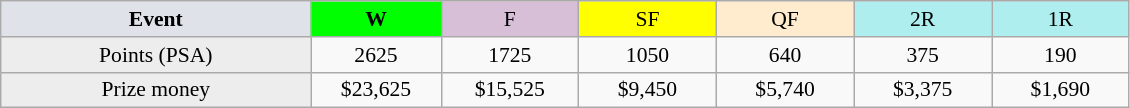<table class=wikitable style=font-size:90%;text-align:center>
<tr>
<td width=200 colspan=1 bgcolor=#dfe2e9><strong>Event</strong></td>
<td width=80 bgcolor=lime><strong>W</strong></td>
<td width=85 bgcolor=#D8BFD8>F</td>
<td width=85 bgcolor=#FFFF00>SF</td>
<td width=85 bgcolor=#ffebcd>QF</td>
<td width=85 bgcolor=#afeeee>2R</td>
<td width=85 bgcolor=#afeeee>1R</td>
</tr>
<tr>
<td bgcolor=#EDEDED>Points (PSA)</td>
<td>2625</td>
<td>1725</td>
<td>1050</td>
<td>640</td>
<td>375</td>
<td>190</td>
</tr>
<tr>
<td bgcolor=#EDEDED>Prize money</td>
<td>$23,625</td>
<td>$15,525</td>
<td>$9,450</td>
<td>$5,740</td>
<td>$3,375</td>
<td>$1,690</td>
</tr>
</table>
